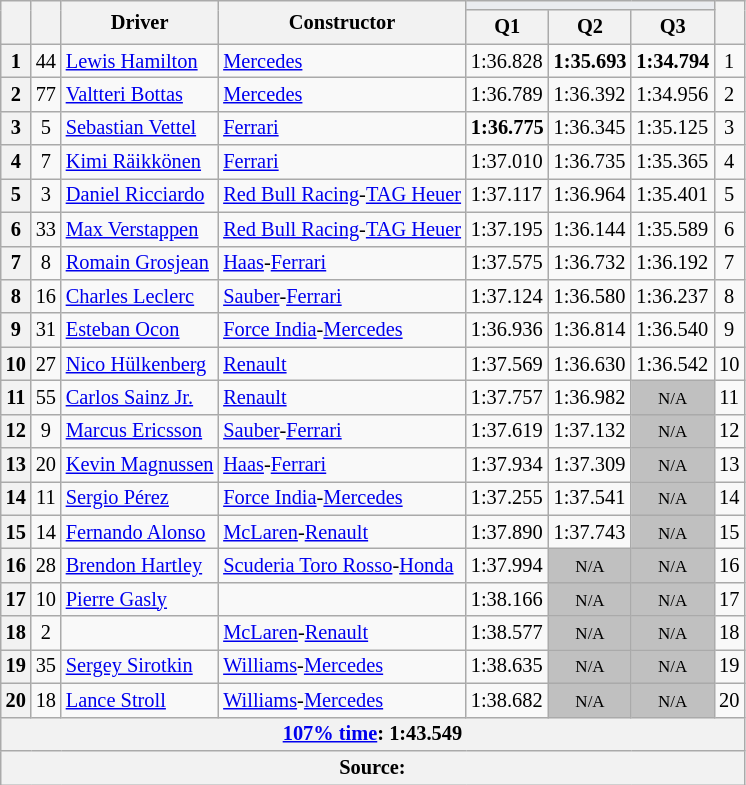<table class="wikitable sortable" style="font-size:85%">
<tr>
<th rowspan=2></th>
<th rowspan=2></th>
<th rowspan=2>Driver</th>
<th rowspan=2>Constructor</th>
<th class="unsortable" style="background:#eaecf0; text-align:center;" colspan="3"></th>
<th rowspan=2></th>
</tr>
<tr>
<th>Q1</th>
<th>Q2</th>
<th>Q3</th>
</tr>
<tr>
<th>1</th>
<td align="center">44</td>
<td data-sort-value="HAM"> <a href='#'>Lewis Hamilton</a></td>
<td><a href='#'>Mercedes</a></td>
<td>1:36.828</td>
<td><strong>1:35.693</strong></td>
<td><strong>1:34.794</strong></td>
<td align="center">1</td>
</tr>
<tr>
<th>2</th>
<td align="center">77</td>
<td data-sort-value="BOT"> <a href='#'>Valtteri Bottas</a></td>
<td><a href='#'>Mercedes</a></td>
<td>1:36.789</td>
<td>1:36.392</td>
<td>1:34.956</td>
<td align="center">2</td>
</tr>
<tr>
<th>3</th>
<td align="center">5</td>
<td data-sort-value="VET"> <a href='#'>Sebastian Vettel</a></td>
<td><a href='#'>Ferrari</a></td>
<td><strong>1:36.775</strong></td>
<td>1:36.345</td>
<td>1:35.125</td>
<td align="center">3</td>
</tr>
<tr>
<th>4</th>
<td align="center">7</td>
<td data-sort-value="RAI"> <a href='#'>Kimi Räikkönen</a></td>
<td><a href='#'>Ferrari</a></td>
<td>1:37.010</td>
<td>1:36.735</td>
<td>1:35.365</td>
<td align="center">4</td>
</tr>
<tr>
<th>5</th>
<td align="center">3</td>
<td data-sort-value="RIC"> <a href='#'>Daniel Ricciardo</a></td>
<td><a href='#'>Red Bull Racing</a>-<a href='#'>TAG Heuer</a></td>
<td>1:37.117</td>
<td>1:36.964</td>
<td>1:35.401</td>
<td align="center">5</td>
</tr>
<tr>
<th>6</th>
<td align="center">33</td>
<td data-sort-value="VER"> <a href='#'>Max Verstappen</a></td>
<td><a href='#'>Red Bull Racing</a>-<a href='#'>TAG Heuer</a></td>
<td>1:37.195</td>
<td>1:36.144</td>
<td>1:35.589</td>
<td align="center">6</td>
</tr>
<tr>
<th>7</th>
<td align="center">8</td>
<td data-sort-value="GRO"> <a href='#'>Romain Grosjean</a></td>
<td><a href='#'>Haas</a>-<a href='#'>Ferrari</a></td>
<td>1:37.575</td>
<td>1:36.732</td>
<td>1:36.192</td>
<td align="center">7</td>
</tr>
<tr>
<th>8</th>
<td align="center">16</td>
<td data-sort-value="LEC"> <a href='#'>Charles Leclerc</a></td>
<td><a href='#'>Sauber</a>-<a href='#'>Ferrari</a></td>
<td>1:37.124</td>
<td>1:36.580</td>
<td>1:36.237</td>
<td align="center">8</td>
</tr>
<tr>
<th>9</th>
<td align="center">31</td>
<td data-sort-value="OCO"> <a href='#'>Esteban Ocon</a></td>
<td><a href='#'>Force India</a>-<a href='#'>Mercedes</a></td>
<td>1:36.936</td>
<td>1:36.814</td>
<td>1:36.540</td>
<td align="center">9</td>
</tr>
<tr>
<th>10</th>
<td align="center">27</td>
<td data-sort-value="HUL"> <a href='#'>Nico Hülkenberg</a></td>
<td><a href='#'>Renault</a></td>
<td>1:37.569</td>
<td>1:36.630</td>
<td>1:36.542</td>
<td align="center">10</td>
</tr>
<tr>
<th>11</th>
<td align="center">55</td>
<td data-sort-value="SAI"> <a href='#'>Carlos Sainz Jr.</a></td>
<td><a href='#'>Renault</a></td>
<td>1:37.757</td>
<td>1:36.982</td>
<td style="background: silver" align="center"><small>N/A</small></td>
<td align="center">11</td>
</tr>
<tr>
<th>12</th>
<td align="center">9</td>
<td data-sort-value="ERI"> <a href='#'>Marcus Ericsson</a></td>
<td><a href='#'>Sauber</a>-<a href='#'>Ferrari</a></td>
<td>1:37.619</td>
<td>1:37.132</td>
<td style="background: silver" align="center"><small>N/A</small></td>
<td align="center">12</td>
</tr>
<tr>
<th>13</th>
<td align="center">20</td>
<td data-sort-value="MAG"> <a href='#'>Kevin Magnussen</a></td>
<td><a href='#'>Haas</a>-<a href='#'>Ferrari</a></td>
<td>1:37.934</td>
<td>1:37.309</td>
<td style="background: silver" align="center"><small>N/A</small></td>
<td align="center">13</td>
</tr>
<tr>
<th>14</th>
<td align="center">11</td>
<td data-sort-value="PER"> <a href='#'>Sergio Pérez</a></td>
<td><a href='#'>Force India</a>-<a href='#'>Mercedes</a></td>
<td>1:37.255</td>
<td>1:37.541</td>
<td style="background: silver" align="center"><small>N/A</small></td>
<td align="center">14</td>
</tr>
<tr>
<th>15</th>
<td align="center">14</td>
<td data-sort-value="ALO"> <a href='#'>Fernando Alonso</a></td>
<td><a href='#'>McLaren</a>-<a href='#'>Renault</a></td>
<td>1:37.890</td>
<td>1:37.743</td>
<td style="background: silver" align="center"><small>N/A</small></td>
<td align="center">15</td>
</tr>
<tr>
<th>16</th>
<td align="center">28</td>
<td data-sort-value="HAR"> <a href='#'>Brendon Hartley</a></td>
<td><a href='#'>Scuderia Toro Rosso</a>-<a href='#'>Honda</a></td>
<td>1:37.994</td>
<td style="background: silver" align="center"><small>N/A</small></td>
<td style="background: silver" align="center"><small>N/A</small></td>
<td align="center">16</td>
</tr>
<tr>
<th>17</th>
<td align="center">10</td>
<td data-sort-value="GAS"> <a href='#'>Pierre Gasly</a></td>
<td></td>
<td>1:38.166</td>
<td style="background: silver" align="center"><small>N/A</small></td>
<td style="background: silver" align="center"><small>N/A</small></td>
<td align="center">17</td>
</tr>
<tr>
<th>18</th>
<td align="center">2</td>
<td data-sort-value="VAN"></td>
<td><a href='#'>McLaren</a>-<a href='#'>Renault</a></td>
<td>1:38.577</td>
<td style="background: silver" align="center"><small>N/A</small></td>
<td style="background: silver" align="center"><small>N/A</small></td>
<td align="center">18</td>
</tr>
<tr>
<th>19</th>
<td align="center">35</td>
<td data-sort-value="SIR"> <a href='#'>Sergey Sirotkin</a></td>
<td><a href='#'>Williams</a>-<a href='#'>Mercedes</a></td>
<td>1:38.635</td>
<td style="background: silver" align="center"><small>N/A</small></td>
<td style="background: silver" align="center"><small>N/A</small></td>
<td align="center">19</td>
</tr>
<tr>
<th>20</th>
<td align="center">18</td>
<td data-sort-value="STR"> <a href='#'>Lance Stroll</a></td>
<td><a href='#'>Williams</a>-<a href='#'>Mercedes</a></td>
<td>1:38.682</td>
<td style="background: silver" align="center"><small>N/A</small></td>
<td style="background: silver" align="center"><small>N/A</small></td>
<td align="center">20</td>
</tr>
<tr>
<th colspan="8"><a href='#'>107% time</a>: 1:43.549</th>
</tr>
<tr>
<th colspan="8">Source:</th>
</tr>
</table>
